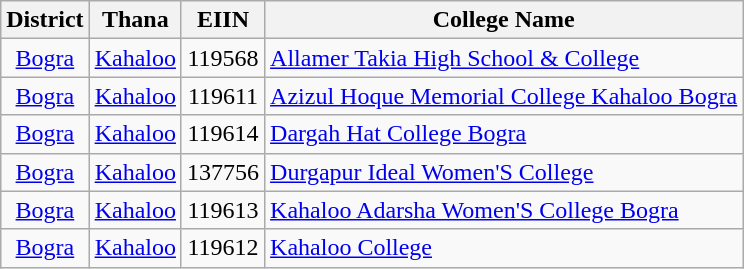<table class="wikitable">
<tr>
<th>District</th>
<th>Thana</th>
<th>EIIN</th>
<th>College Name</th>
</tr>
<tr>
<td style="text-align: center;"><a href='#'>Bogra</a></td>
<td style="text-align: center;"><a href='#'>Kahaloo</a></td>
<td style="text-align: center;">119568</td>
<td><a href='#'>Allamer Takia High School & College</a></td>
</tr>
<tr>
<td style="text-align: center;"><a href='#'>Bogra</a></td>
<td style="text-align: center;"><a href='#'>Kahaloo</a></td>
<td style="text-align: center;">119611</td>
<td><a href='#'>Azizul Hoque Memorial College Kahaloo Bogra</a></td>
</tr>
<tr>
<td style="text-align: center;"><a href='#'>Bogra</a></td>
<td style="text-align: center;"><a href='#'>Kahaloo</a></td>
<td style="text-align: center;">119614</td>
<td><a href='#'>Dargah Hat College Bogra</a></td>
</tr>
<tr>
<td style="text-align: center;"><a href='#'>Bogra</a></td>
<td style="text-align: center;"><a href='#'>Kahaloo</a></td>
<td style="text-align: center;">137756</td>
<td><a href='#'>Durgapur Ideal Women'S College</a></td>
</tr>
<tr>
<td style="text-align: center;"><a href='#'>Bogra</a></td>
<td style="text-align: center;"><a href='#'>Kahaloo</a></td>
<td style="text-align: center;">119613</td>
<td><a href='#'>Kahaloo Adarsha Women'S College Bogra</a></td>
</tr>
<tr>
<td style="text-align: center;"><a href='#'>Bogra</a></td>
<td style="text-align: center;"><a href='#'>Kahaloo</a></td>
<td style="text-align: center;">119612</td>
<td><a href='#'>Kahaloo College</a></td>
</tr>
</table>
